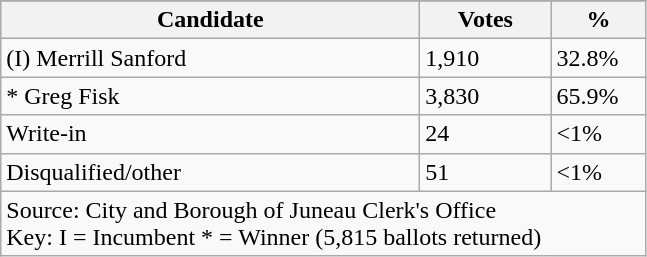<table class="wikitable">
<tr style="background-color:#E9E9E9">
</tr>
<tr style="background-color:#E9E9E9">
<th style="width: 17em">Candidate</th>
<th style="width: 5em">Votes</th>
<th style="width: 3.5em">%</th>
</tr>
<tr>
<td>(I) Merrill Sanford</td>
<td>1,910</td>
<td>32.8%</td>
</tr>
<tr>
<td>* Greg Fisk</td>
<td>3,830</td>
<td>65.9%</td>
</tr>
<tr>
<td>Write-in</td>
<td>24</td>
<td><1%</td>
</tr>
<tr>
<td>Disqualified/other</td>
<td>51</td>
<td><1%</td>
</tr>
<tr>
<td colspan=3>Source: City and Borough of Juneau Clerk's Office<br> Key: I = Incumbent * = Winner (5,815 ballots returned)</td>
</tr>
</table>
